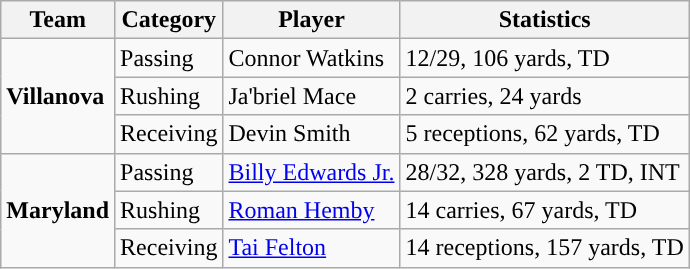<table class="wikitable" style="float: right;">
<tr>
<th>Team</th>
<th>Category</th>
<th>Player</th>
<th>Statistics</th>
</tr>
<tr>
<td rowspan=3><strong>Villanova</strong></td>
<td>Passing</td>
<td>Connor Watkins</td>
<td>12/29, 106 yards, TD</td>
</tr>
<tr>
<td>Rushing</td>
<td>Ja'briel Mace</td>
<td>2 carries, 24 yards</td>
</tr>
<tr>
<td>Receiving</td>
<td>Devin Smith</td>
<td>5 receptions, 62 yards, TD</td>
</tr>
<tr>
<td rowspan=3><strong>Maryland</strong></td>
<td>Passing</td>
<td><a href='#'>Billy Edwards Jr.</a></td>
<td>28/32, 328 yards, 2 TD, INT</td>
</tr>
<tr>
<td>Rushing</td>
<td><a href='#'>Roman Hemby</a></td>
<td>14 carries, 67 yards, TD</td>
</tr>
<tr>
<td>Receiving</td>
<td><a href='#'>Tai Felton</a></td>
<td>14 receptions, 157 yards, TD</td>
</tr>
</table>
